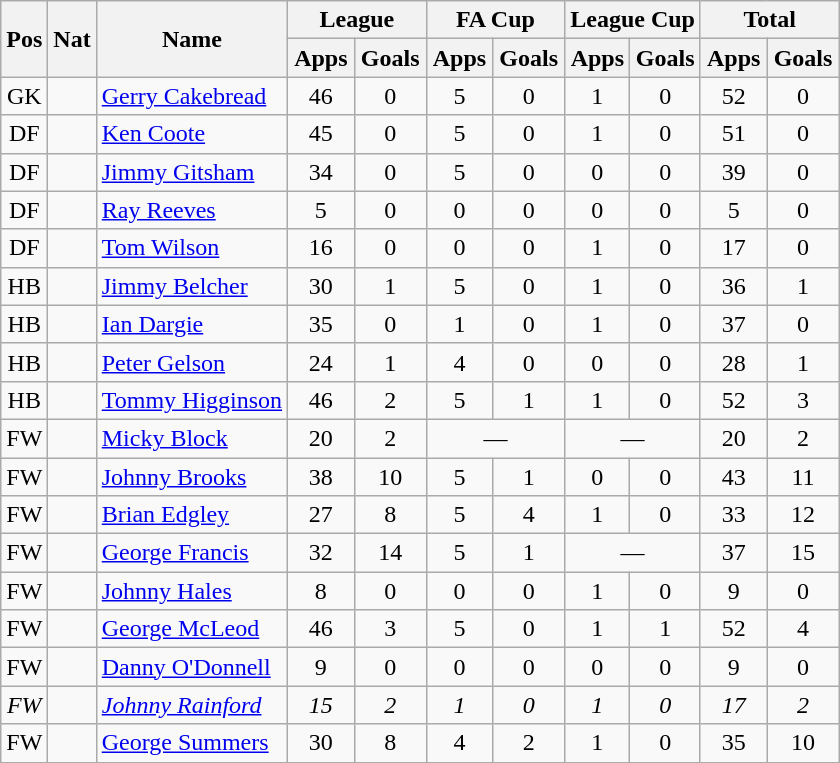<table class="wikitable" style="text-align:center">
<tr>
<th rowspan="2">Pos</th>
<th rowspan="2">Nat</th>
<th rowspan="2">Name</th>
<th colspan="2" style="width:85px;">League</th>
<th colspan="2" style="width:85px;">FA Cup</th>
<th colspan="2">League Cup</th>
<th colspan="2" style="width:85px;">Total</th>
</tr>
<tr>
<th>Apps</th>
<th>Goals</th>
<th>Apps</th>
<th>Goals</th>
<th>Apps</th>
<th>Goals</th>
<th>Apps</th>
<th>Goals</th>
</tr>
<tr>
<td>GK</td>
<td></td>
<td style="text-align:left;"><a href='#'>Gerry Cakebread</a></td>
<td>46</td>
<td>0</td>
<td>5</td>
<td>0</td>
<td>1</td>
<td>0</td>
<td>52</td>
<td>0</td>
</tr>
<tr>
<td>DF</td>
<td></td>
<td style="text-align:left;"><a href='#'>Ken Coote</a></td>
<td>45</td>
<td>0</td>
<td>5</td>
<td>0</td>
<td>1</td>
<td>0</td>
<td>51</td>
<td>0</td>
</tr>
<tr>
<td>DF</td>
<td></td>
<td style="text-align:left;"><a href='#'>Jimmy Gitsham</a></td>
<td>34</td>
<td>0</td>
<td>5</td>
<td>0</td>
<td>0</td>
<td>0</td>
<td>39</td>
<td>0</td>
</tr>
<tr>
<td>DF</td>
<td></td>
<td style="text-align:left;"><a href='#'>Ray Reeves</a></td>
<td>5</td>
<td>0</td>
<td>0</td>
<td>0</td>
<td>0</td>
<td>0</td>
<td>5</td>
<td>0</td>
</tr>
<tr>
<td>DF</td>
<td></td>
<td style="text-align:left;"><a href='#'>Tom Wilson</a></td>
<td>16</td>
<td>0</td>
<td>0</td>
<td>0</td>
<td>1</td>
<td>0</td>
<td>17</td>
<td>0</td>
</tr>
<tr>
<td>HB</td>
<td></td>
<td style="text-align:left;"><a href='#'>Jimmy Belcher</a></td>
<td>30</td>
<td>1</td>
<td>5</td>
<td>0</td>
<td>1</td>
<td>0</td>
<td>36</td>
<td>1</td>
</tr>
<tr>
<td>HB</td>
<td></td>
<td style="text-align:left;"><a href='#'>Ian Dargie</a></td>
<td>35</td>
<td>0</td>
<td>1</td>
<td>0</td>
<td>1</td>
<td>0</td>
<td>37</td>
<td>0</td>
</tr>
<tr>
<td>HB</td>
<td></td>
<td style="text-align:left;"><a href='#'>Peter Gelson</a></td>
<td>24</td>
<td>1</td>
<td>4</td>
<td>0</td>
<td>0</td>
<td>0</td>
<td>28</td>
<td>1</td>
</tr>
<tr>
<td>HB</td>
<td></td>
<td style="text-align:left;"><a href='#'>Tommy Higginson</a></td>
<td>46</td>
<td>2</td>
<td>5</td>
<td>1</td>
<td>1</td>
<td>0</td>
<td>52</td>
<td>3</td>
</tr>
<tr>
<td>FW</td>
<td></td>
<td style="text-align:left;"><a href='#'>Micky Block</a></td>
<td>20</td>
<td>2</td>
<td colspan="2">—</td>
<td colspan="2">—</td>
<td>20</td>
<td>2</td>
</tr>
<tr>
<td>FW</td>
<td></td>
<td style="text-align:left;"><a href='#'>Johnny Brooks</a></td>
<td>38</td>
<td>10</td>
<td>5</td>
<td>1</td>
<td>0</td>
<td>0</td>
<td>43</td>
<td>11</td>
</tr>
<tr>
<td>FW</td>
<td></td>
<td style="text-align:left;"><a href='#'>Brian Edgley</a></td>
<td>27</td>
<td>8</td>
<td>5</td>
<td>4</td>
<td>1</td>
<td>0</td>
<td>33</td>
<td>12</td>
</tr>
<tr>
<td>FW</td>
<td></td>
<td style="text-align:left;"><a href='#'>George Francis</a></td>
<td>32</td>
<td>14</td>
<td>5</td>
<td>1</td>
<td colspan="2">—</td>
<td>37</td>
<td>15</td>
</tr>
<tr>
<td>FW</td>
<td></td>
<td style="text-align:left;"><a href='#'>Johnny Hales</a></td>
<td>8</td>
<td>0</td>
<td>0</td>
<td>0</td>
<td>1</td>
<td>0</td>
<td>9</td>
<td>0</td>
</tr>
<tr>
<td>FW</td>
<td></td>
<td style="text-align:left;"><a href='#'>George McLeod</a></td>
<td>46</td>
<td>3</td>
<td>5</td>
<td>0</td>
<td>1</td>
<td>1</td>
<td>52</td>
<td>4</td>
</tr>
<tr>
<td>FW</td>
<td></td>
<td style="text-align:left;"><a href='#'>Danny O'Donnell</a></td>
<td>9</td>
<td>0</td>
<td>0</td>
<td>0</td>
<td>0</td>
<td>0</td>
<td>9</td>
<td>0</td>
</tr>
<tr>
<td><em>FW</em></td>
<td><em></em></td>
<td style="text-align:left;"><em><a href='#'>Johnny Rainford</a></em></td>
<td><em>15</em></td>
<td><em>2</em></td>
<td><em>1</em></td>
<td><em>0</em></td>
<td><em>1</em></td>
<td><em>0</em></td>
<td><em>17</em></td>
<td><em>2</em></td>
</tr>
<tr>
<td>FW</td>
<td></td>
<td style="text-align:left;"><a href='#'>George Summers</a></td>
<td>30</td>
<td>8</td>
<td>4</td>
<td>2</td>
<td>1</td>
<td>0</td>
<td>35</td>
<td>10</td>
</tr>
</table>
